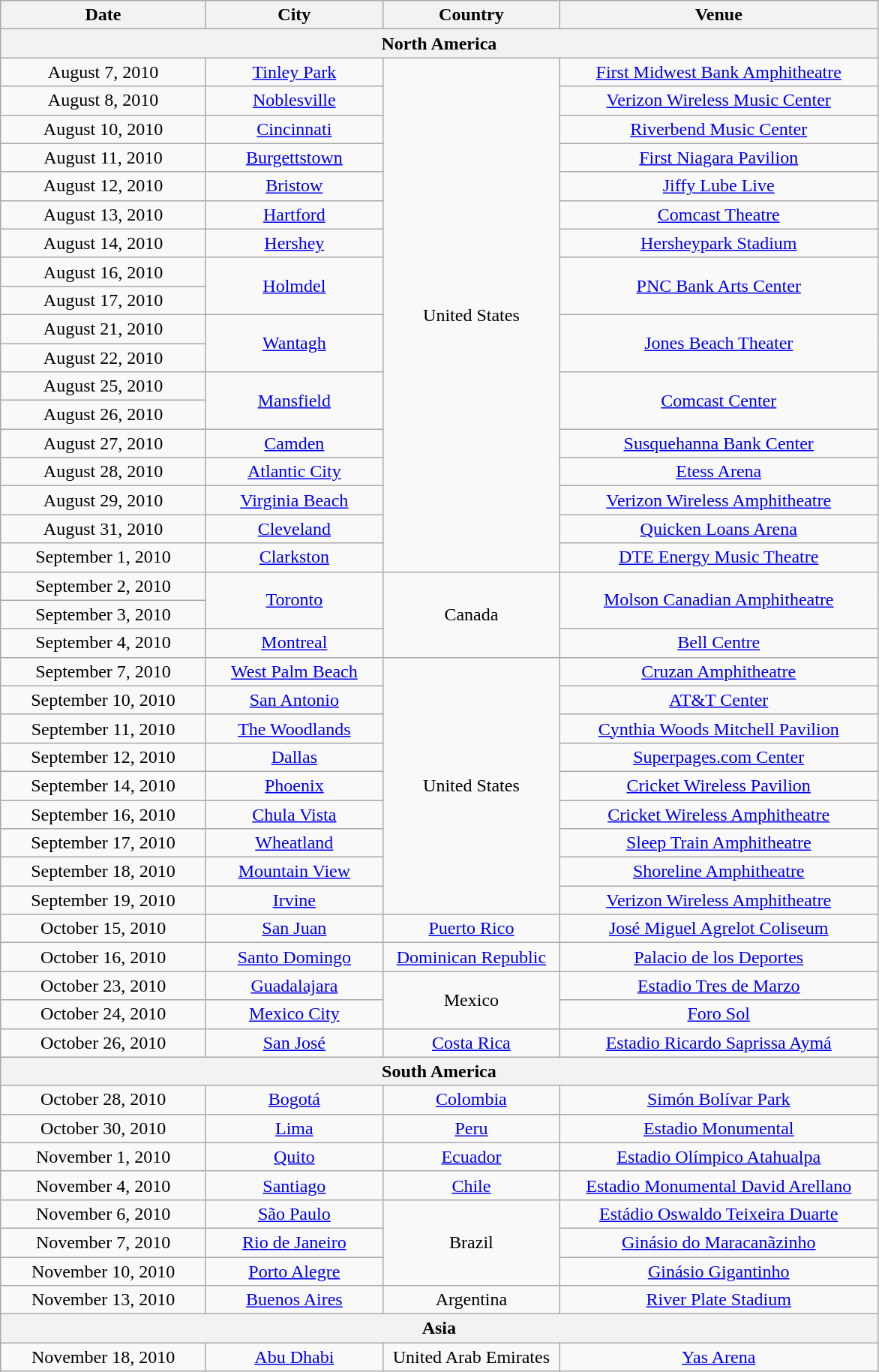<table class="wikitable" style="text-align:center">
<tr>
<th width="175">Date</th>
<th width="150">City</th>
<th width="150">Country</th>
<th width="275">Venue</th>
</tr>
<tr>
<th colspan="4">North America</th>
</tr>
<tr>
<td>August 7, 2010</td>
<td><a href='#'>Tinley Park</a></td>
<td rowspan="18">United States</td>
<td><a href='#'>First Midwest Bank Amphitheatre</a></td>
</tr>
<tr>
<td>August 8, 2010</td>
<td><a href='#'>Noblesville</a></td>
<td><a href='#'>Verizon Wireless Music Center</a></td>
</tr>
<tr>
<td>August 10, 2010</td>
<td><a href='#'>Cincinnati</a></td>
<td><a href='#'>Riverbend Music Center</a></td>
</tr>
<tr>
<td>August 11, 2010</td>
<td><a href='#'>Burgettstown</a></td>
<td><a href='#'>First Niagara Pavilion</a></td>
</tr>
<tr>
<td>August 12, 2010</td>
<td><a href='#'>Bristow</a></td>
<td><a href='#'>Jiffy Lube Live</a></td>
</tr>
<tr>
<td>August 13, 2010</td>
<td><a href='#'>Hartford</a></td>
<td><a href='#'>Comcast Theatre</a></td>
</tr>
<tr>
<td>August 14, 2010</td>
<td><a href='#'>Hershey</a></td>
<td><a href='#'>Hersheypark Stadium</a></td>
</tr>
<tr>
<td>August 16, 2010</td>
<td rowspan="2"><a href='#'>Holmdel</a></td>
<td rowspan="2"><a href='#'>PNC Bank Arts Center</a></td>
</tr>
<tr>
<td>August 17, 2010</td>
</tr>
<tr>
<td>August 21, 2010</td>
<td rowspan="2"><a href='#'>Wantagh</a></td>
<td rowspan="2"><a href='#'>Jones Beach Theater</a></td>
</tr>
<tr>
<td>August 22, 2010</td>
</tr>
<tr>
<td>August 25, 2010</td>
<td rowspan="2"><a href='#'>Mansfield</a></td>
<td rowspan="2"><a href='#'>Comcast Center</a></td>
</tr>
<tr>
<td>August 26, 2010</td>
</tr>
<tr>
<td>August 27, 2010</td>
<td><a href='#'>Camden</a></td>
<td><a href='#'>Susquehanna Bank Center</a></td>
</tr>
<tr>
<td>August 28, 2010</td>
<td><a href='#'>Atlantic City</a></td>
<td><a href='#'>Etess Arena</a></td>
</tr>
<tr>
<td>August 29, 2010</td>
<td><a href='#'>Virginia Beach</a></td>
<td><a href='#'>Verizon Wireless Amphitheatre</a></td>
</tr>
<tr>
<td>August 31, 2010</td>
<td><a href='#'>Cleveland</a></td>
<td><a href='#'>Quicken Loans Arena</a></td>
</tr>
<tr>
<td>September 1, 2010</td>
<td><a href='#'>Clarkston</a></td>
<td><a href='#'>DTE Energy Music Theatre</a></td>
</tr>
<tr>
<td>September 2, 2010</td>
<td rowspan="2"><a href='#'>Toronto</a></td>
<td rowspan="3">Canada</td>
<td rowspan="2"><a href='#'>Molson Canadian Amphitheatre</a></td>
</tr>
<tr>
<td>September 3, 2010</td>
</tr>
<tr>
<td>September 4, 2010</td>
<td><a href='#'>Montreal</a></td>
<td><a href='#'>Bell Centre</a></td>
</tr>
<tr>
<td>September 7, 2010</td>
<td><a href='#'>West Palm Beach</a></td>
<td rowspan="9">United States</td>
<td><a href='#'>Cruzan Amphitheatre</a></td>
</tr>
<tr>
<td>September 10, 2010</td>
<td><a href='#'>San Antonio</a></td>
<td><a href='#'>AT&T Center</a></td>
</tr>
<tr>
<td>September  11, 2010</td>
<td><a href='#'>The Woodlands</a></td>
<td><a href='#'>Cynthia Woods Mitchell Pavilion</a></td>
</tr>
<tr>
<td>September 12, 2010</td>
<td><a href='#'>Dallas</a></td>
<td><a href='#'>Superpages.com Center</a></td>
</tr>
<tr>
<td>September 14, 2010</td>
<td><a href='#'>Phoenix</a></td>
<td><a href='#'>Cricket Wireless Pavilion</a></td>
</tr>
<tr>
<td>September 16, 2010</td>
<td><a href='#'>Chula Vista</a></td>
<td><a href='#'>Cricket Wireless Amphitheatre</a></td>
</tr>
<tr>
<td>September 17, 2010</td>
<td><a href='#'>Wheatland</a></td>
<td><a href='#'>Sleep Train Amphitheatre</a></td>
</tr>
<tr>
<td>September 18, 2010</td>
<td><a href='#'>Mountain View</a></td>
<td><a href='#'>Shoreline Amphitheatre</a></td>
</tr>
<tr>
<td>September 19, 2010</td>
<td><a href='#'>Irvine</a></td>
<td><a href='#'>Verizon Wireless Amphitheatre</a></td>
</tr>
<tr>
<td>October 15, 2010</td>
<td><a href='#'>San Juan</a></td>
<td><a href='#'>Puerto Rico</a></td>
<td><a href='#'>José Miguel Agrelot Coliseum</a></td>
</tr>
<tr>
<td>October 16, 2010</td>
<td><a href='#'>Santo Domingo</a></td>
<td><a href='#'>Dominican Republic</a></td>
<td><a href='#'>Palacio de los Deportes</a></td>
</tr>
<tr>
<td>October 23, 2010</td>
<td><a href='#'>Guadalajara</a></td>
<td rowspan="2">Mexico</td>
<td><a href='#'>Estadio Tres de Marzo</a></td>
</tr>
<tr>
<td>October 24, 2010</td>
<td><a href='#'>Mexico City</a></td>
<td><a href='#'>Foro Sol</a></td>
</tr>
<tr>
<td>October 26, 2010</td>
<td><a href='#'>San José</a></td>
<td><a href='#'>Costa Rica</a></td>
<td><a href='#'>Estadio Ricardo Saprissa Aymá</a></td>
</tr>
<tr>
<th colspan="4">South America</th>
</tr>
<tr>
<td>October 28, 2010</td>
<td><a href='#'>Bogotá</a></td>
<td><a href='#'>Colombia</a></td>
<td><a href='#'>Simón Bolívar Park</a></td>
</tr>
<tr>
<td>October 30, 2010</td>
<td><a href='#'>Lima</a></td>
<td><a href='#'>Peru</a></td>
<td><a href='#'>Estadio Monumental</a></td>
</tr>
<tr>
<td>November 1, 2010</td>
<td><a href='#'>Quito</a></td>
<td><a href='#'>Ecuador</a></td>
<td><a href='#'>Estadio Olímpico Atahualpa</a></td>
</tr>
<tr>
<td>November 4, 2010</td>
<td><a href='#'>Santiago</a></td>
<td><a href='#'>Chile</a></td>
<td><a href='#'>Estadio Monumental David Arellano</a></td>
</tr>
<tr>
<td>November 6, 2010</td>
<td><a href='#'>São Paulo</a></td>
<td rowspan="3">Brazil</td>
<td><a href='#'>Estádio Oswaldo Teixeira Duarte</a></td>
</tr>
<tr>
<td>November 7, 2010</td>
<td><a href='#'>Rio de Janeiro</a></td>
<td><a href='#'>Ginásio do Maracanãzinho</a></td>
</tr>
<tr>
<td>November 10, 2010</td>
<td><a href='#'>Porto Alegre</a></td>
<td><a href='#'>Ginásio Gigantinho</a></td>
</tr>
<tr>
<td>November 13, 2010</td>
<td><a href='#'>Buenos Aires</a></td>
<td>Argentina</td>
<td><a href='#'>River Plate Stadium</a></td>
</tr>
<tr>
<th colspan="4"><strong>Asia</strong></th>
</tr>
<tr>
<td>November 18, 2010</td>
<td><a href='#'>Abu Dhabi</a></td>
<td>United Arab Emirates</td>
<td><a href='#'>Yas Arena</a></td>
</tr>
</table>
